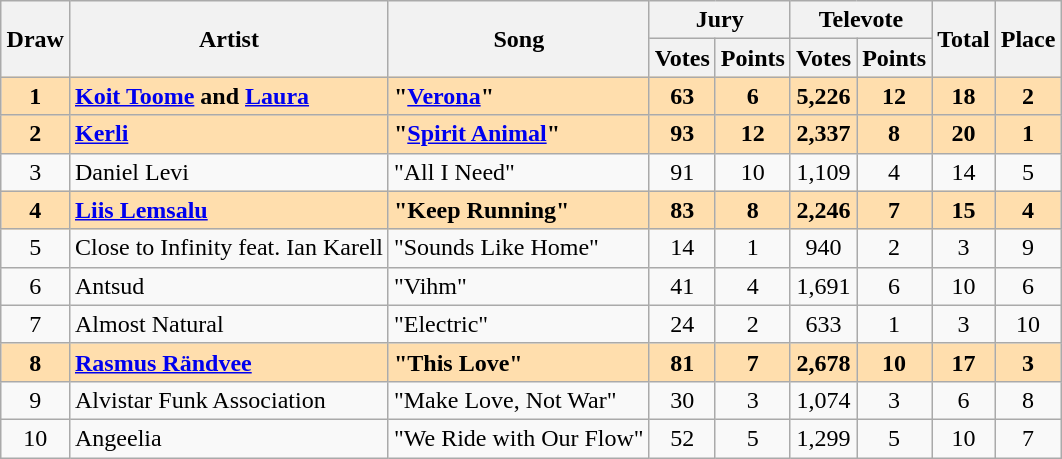<table class="sortable wikitable" style="margin: 1em auto 1em auto; text-align:center;">
<tr>
<th rowspan="2">Draw</th>
<th rowspan="2">Artist</th>
<th rowspan="2">Song</th>
<th colspan="2">Jury</th>
<th colspan="2">Televote</th>
<th rowspan="2">Total</th>
<th rowspan="2">Place</th>
</tr>
<tr>
<th>Votes</th>
<th>Points</th>
<th>Votes</th>
<th>Points</th>
</tr>
<tr style="font-weight:bold; background:navajowhite;">
<td>1</td>
<td align="left"><a href='#'>Koit Toome</a> and <a href='#'>Laura</a></td>
<td align="left">"<a href='#'>Verona</a>"</td>
<td>63</td>
<td>6</td>
<td>5,226</td>
<td>12</td>
<td>18</td>
<td>2</td>
</tr>
<tr style="font-weight:bold; background:navajowhite;">
<td>2</td>
<td align="left"><a href='#'>Kerli</a></td>
<td align="left">"<a href='#'>Spirit Animal</a>"</td>
<td>93</td>
<td>12</td>
<td>2,337</td>
<td>8</td>
<td>20</td>
<td>1</td>
</tr>
<tr>
<td>3</td>
<td align="left">Daniel Levi</td>
<td align="left">"All I Need"</td>
<td>91</td>
<td>10</td>
<td>1,109</td>
<td>4</td>
<td>14</td>
<td>5</td>
</tr>
<tr style="font-weight:bold; background:navajowhite;">
<td>4</td>
<td align="left"><a href='#'>Liis Lemsalu</a></td>
<td align="left">"Keep Running"</td>
<td>83</td>
<td>8</td>
<td>2,246</td>
<td>7</td>
<td>15</td>
<td>4</td>
</tr>
<tr>
<td>5</td>
<td align="left">Close to Infinity feat. Ian Karell</td>
<td align="left">"Sounds Like Home"</td>
<td>14</td>
<td>1</td>
<td>940</td>
<td>2</td>
<td>3</td>
<td>9</td>
</tr>
<tr>
<td>6</td>
<td align="left">Antsud</td>
<td align="left">"Vihm"</td>
<td>41</td>
<td>4</td>
<td>1,691</td>
<td>6</td>
<td>10</td>
<td>6</td>
</tr>
<tr>
<td>7</td>
<td align="left">Almost Natural</td>
<td align="left">"Electric"</td>
<td>24</td>
<td>2</td>
<td>633</td>
<td>1</td>
<td>3</td>
<td>10</td>
</tr>
<tr style="font-weight:bold; background:navajowhite;">
<td>8</td>
<td align="left"><a href='#'>Rasmus Rändvee</a></td>
<td align="left">"This Love"</td>
<td>81</td>
<td>7</td>
<td>2,678</td>
<td>10</td>
<td>17</td>
<td>3</td>
</tr>
<tr>
<td>9</td>
<td align="left">Alvistar Funk Association</td>
<td align="left">"Make Love, Not War"</td>
<td>30</td>
<td>3</td>
<td>1,074</td>
<td>3</td>
<td>6</td>
<td>8</td>
</tr>
<tr>
<td>10</td>
<td align="left">Angeelia</td>
<td align="left">"We Ride with Our Flow"</td>
<td>52</td>
<td>5</td>
<td>1,299</td>
<td>5</td>
<td>10</td>
<td>7</td>
</tr>
</table>
